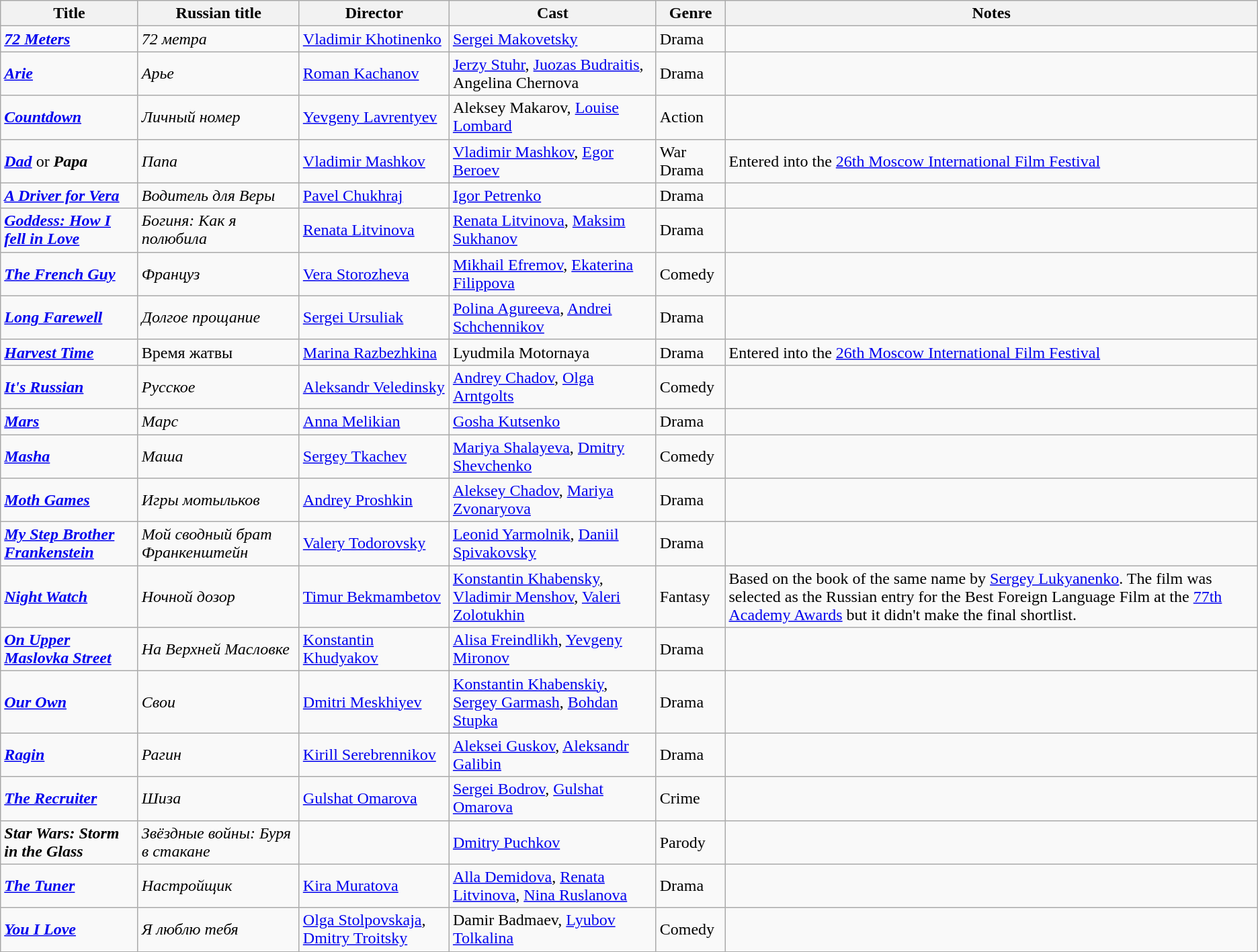<table class="wikitable sortable">
<tr>
<th>Title</th>
<th>Russian title</th>
<th>Director</th>
<th>Cast</th>
<th>Genre</th>
<th>Notes</th>
</tr>
<tr>
<td><strong><em><a href='#'>72 Meters</a></em></strong></td>
<td><em>72 метра</em></td>
<td><a href='#'>Vladimir Khotinenko</a></td>
<td><a href='#'>Sergei Makovetsky</a></td>
<td>Drama</td>
<td></td>
</tr>
<tr>
<td><strong><em><a href='#'>Arie</a></em></strong></td>
<td><em>Арье</em></td>
<td><a href='#'>Roman Kachanov</a></td>
<td><a href='#'>Jerzy Stuhr</a>, <a href='#'>Juozas Budraitis</a>, Angelina Chernova</td>
<td>Drama</td>
<td></td>
</tr>
<tr>
<td><strong><em><a href='#'>Countdown</a></em></strong></td>
<td><em>Личный номер</em></td>
<td><a href='#'>Yevgeny Lavrentyev</a></td>
<td>Aleksey Makarov, <a href='#'>Louise Lombard</a></td>
<td>Action</td>
<td></td>
</tr>
<tr>
<td><strong><em><a href='#'>Dad</a></em></strong> or <strong><em>Papa</em></strong></td>
<td><em>Папа</em></td>
<td><a href='#'>Vladimir Mashkov</a></td>
<td><a href='#'>Vladimir Mashkov</a>, <a href='#'>Egor Beroev</a></td>
<td>War Drama</td>
<td>Entered into the <a href='#'>26th Moscow International Film Festival</a></td>
</tr>
<tr>
<td><strong><em><a href='#'>A Driver for Vera</a></em></strong></td>
<td><em>Водитель для Веры</em></td>
<td><a href='#'>Pavel Chukhraj</a></td>
<td><a href='#'>Igor Petrenko</a></td>
<td>Drama</td>
<td></td>
</tr>
<tr>
<td><strong><em><a href='#'>Goddess: How I fell in Love</a></em></strong></td>
<td><em>Богиня: Как я полюбила</em></td>
<td><a href='#'>Renata Litvinova</a></td>
<td><a href='#'>Renata Litvinova</a>, <a href='#'>Maksim Sukhanov</a></td>
<td>Drama</td>
<td></td>
</tr>
<tr>
<td><strong><em><a href='#'>The French Guy</a></em></strong></td>
<td><em>Француз</em></td>
<td><a href='#'>Vera Storozheva</a></td>
<td><a href='#'>Mikhail Efremov</a>, <a href='#'>Ekaterina Filippova</a></td>
<td>Comedy</td>
<td></td>
</tr>
<tr>
<td><strong><em><a href='#'>Long Farewell</a></em></strong></td>
<td><em>Долгое прощание</em></td>
<td><a href='#'>Sergei Ursuliak</a></td>
<td><a href='#'>Polina Agureeva</a>, <a href='#'>Andrei Schchennikov</a></td>
<td>Drama</td>
<td></td>
</tr>
<tr>
<td><strong><em><a href='#'>Harvest Time</a></em></strong></td>
<td>Время жатвы</td>
<td><a href='#'>Marina Razbezhkina</a></td>
<td>Lyudmila Motornaya</td>
<td>Drama</td>
<td>Entered into the <a href='#'>26th Moscow International Film Festival</a></td>
</tr>
<tr>
<td><strong><em><a href='#'>It's Russian</a></em></strong></td>
<td><em>Русское</em></td>
<td><a href='#'>Aleksandr Veledinsky</a></td>
<td><a href='#'>Andrey Chadov</a>, <a href='#'>Olga Arntgolts</a></td>
<td>Comedy</td>
<td></td>
</tr>
<tr>
<td><strong><em><a href='#'>Mars</a></em></strong></td>
<td><em>Марс</em></td>
<td><a href='#'>Anna Melikian</a></td>
<td><a href='#'>Gosha Kutsenko</a></td>
<td>Drama</td>
<td></td>
</tr>
<tr>
<td><strong><em><a href='#'>Masha</a></em></strong></td>
<td><em>Маша</em></td>
<td><a href='#'>Sergey Tkachev</a></td>
<td><a href='#'>Mariya Shalayeva</a>, <a href='#'>Dmitry Shevchenko</a></td>
<td>Comedy</td>
<td></td>
</tr>
<tr>
<td><strong><em><a href='#'>Moth Games</a></em></strong></td>
<td><em>Игры мотыльков</em></td>
<td><a href='#'>Andrey Proshkin</a></td>
<td><a href='#'>Aleksey Chadov</a>, <a href='#'>Mariya Zvonaryova</a></td>
<td>Drama</td>
<td></td>
</tr>
<tr>
<td><strong><em><a href='#'>My Step Brother Frankenstein</a></em></strong></td>
<td><em>Мой сводный брат Франкенштейн</em></td>
<td><a href='#'>Valery Todorovsky</a></td>
<td><a href='#'>Leonid Yarmolnik</a>, <a href='#'>Daniil Spivakovsky</a></td>
<td>Drama</td>
<td></td>
</tr>
<tr>
<td><strong><em><a href='#'>Night Watch</a></em></strong></td>
<td><em>Ночной дозор</em></td>
<td><a href='#'>Timur Bekmambetov</a></td>
<td><a href='#'>Konstantin Khabensky</a>, <a href='#'>Vladimir Menshov</a>, <a href='#'>Valeri Zolotukhin</a></td>
<td>Fantasy</td>
<td>Based on the book of the same name by <a href='#'>Sergey Lukyanenko</a>. The film was selected as the Russian entry for the Best Foreign Language Film at the <a href='#'>77th Academy Awards</a> but it didn't make the final shortlist.</td>
</tr>
<tr>
<td><strong><em><a href='#'>On Upper Maslovka Street</a></em></strong></td>
<td><em>На Верхней Масловке</em></td>
<td><a href='#'>Konstantin Khudyakov</a></td>
<td><a href='#'>Alisa Freindlikh</a>, <a href='#'>Yevgeny Mironov</a></td>
<td>Drama</td>
<td></td>
</tr>
<tr>
<td><strong><em><a href='#'>Our Own</a></em></strong></td>
<td><em>Свои</em></td>
<td><a href='#'>Dmitri Meskhiyev</a></td>
<td><a href='#'>Konstantin Khabenskiy</a>, <a href='#'>Sergey Garmash</a>, <a href='#'>Bohdan Stupka</a></td>
<td>Drama</td>
<td></td>
</tr>
<tr>
<td><strong><em><a href='#'>Ragin</a></em></strong></td>
<td><em>Рагин</em></td>
<td><a href='#'>Kirill Serebrennikov</a></td>
<td><a href='#'>Aleksei Guskov</a>, <a href='#'>Aleksandr Galibin</a></td>
<td>Drama</td>
<td></td>
</tr>
<tr>
<td><strong><em><a href='#'>The Recruiter</a></em></strong></td>
<td><em>Шиза</em></td>
<td><a href='#'>Gulshat Omarova</a></td>
<td><a href='#'>Sergei Bodrov</a>, <a href='#'>Gulshat Omarova</a></td>
<td>Crime</td>
<td></td>
</tr>
<tr>
<td><strong><em>Star Wars: Storm in the Glass</em></strong></td>
<td><em>Звёздные войны: Буря в стакане</em></td>
<td></td>
<td><a href='#'>Dmitry Puchkov</a></td>
<td>Parody</td>
<td></td>
</tr>
<tr>
<td><strong><em><a href='#'>The Tuner</a></em></strong></td>
<td><em>Настройщик</em></td>
<td><a href='#'>Kira Muratova</a></td>
<td><a href='#'>Alla Demidova</a>, <a href='#'>Renata Litvinova</a>, <a href='#'>Nina Ruslanova</a></td>
<td>Drama</td>
<td></td>
</tr>
<tr>
<td><strong><em><a href='#'>You I Love</a></em></strong></td>
<td><em>Я люблю тебя</em></td>
<td><a href='#'>Olga Stolpovskaja</a>, <a href='#'>Dmitry Troitsky</a></td>
<td>Damir Badmaev, <a href='#'>Lyubov Tolkalina</a></td>
<td>Comedy</td>
<td></td>
</tr>
<tr>
</tr>
</table>
